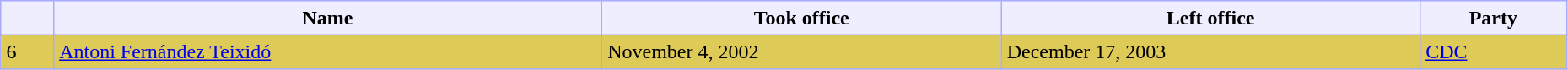<table border=1 cellpadding=4 cellspacing=0 width=98% style="background-color: #EEEEFF; border: 1px #AAAAFF solid; border-collapse: collapse; padding: 5px">
<tr>
<th></th>
<th>Name</th>
<th>Took office</th>
<th>Left office</th>
<th>Party</th>
</tr>
<tr bgcolor=#DECA57>
<td>6</td>
<td><a href='#'>Antoni Fernández Teixidó</a></td>
<td>November 4, 2002</td>
<td>December 17, 2003</td>
<td><a href='#'>CDC</a></td>
</tr>
</table>
